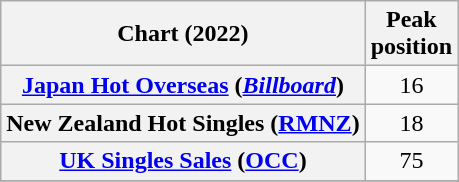<table class="wikitable sortable plainrowheaders" style="text-align:center">
<tr>
<th scope="col">Chart (2022)</th>
<th scope="col">Peak<br> position</th>
</tr>
<tr>
<th scope="row"><a href='#'>Japan Hot Overseas</a> (<em><a href='#'>Billboard</a></em>)</th>
<td>16</td>
</tr>
<tr>
<th scope="row">New Zealand Hot Singles (<a href='#'>RMNZ</a>)</th>
<td>18</td>
</tr>
<tr>
<th scope="row"><a href='#'>UK Singles Sales</a> (<a href='#'>OCC</a>)</th>
<td>75</td>
</tr>
<tr>
</tr>
<tr>
</tr>
</table>
